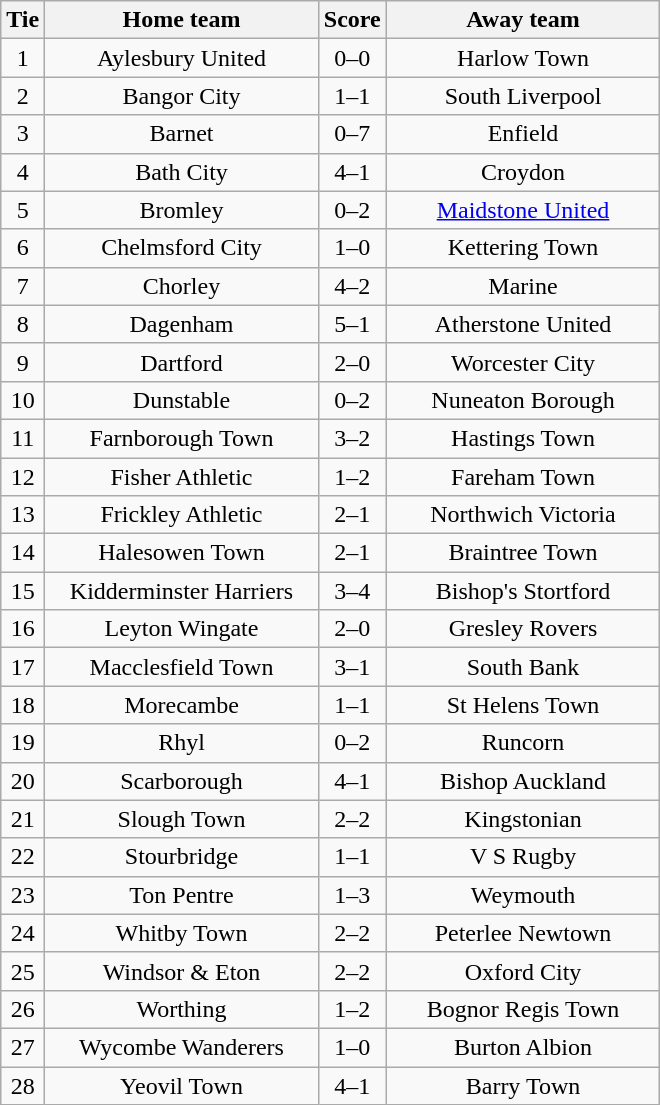<table class="wikitable" style="text-align:center;">
<tr>
<th width=20>Tie</th>
<th width=175>Home team</th>
<th width=20>Score</th>
<th width=175>Away team</th>
</tr>
<tr>
<td>1</td>
<td>Aylesbury United</td>
<td>0–0</td>
<td>Harlow Town</td>
</tr>
<tr>
<td>2</td>
<td>Bangor City</td>
<td>1–1</td>
<td>South Liverpool</td>
</tr>
<tr>
<td>3</td>
<td>Barnet</td>
<td>0–7</td>
<td>Enfield</td>
</tr>
<tr>
<td>4</td>
<td>Bath City</td>
<td>4–1</td>
<td>Croydon</td>
</tr>
<tr>
<td>5</td>
<td>Bromley</td>
<td>0–2</td>
<td><a href='#'>Maidstone United</a></td>
</tr>
<tr>
<td>6</td>
<td>Chelmsford City</td>
<td>1–0</td>
<td>Kettering Town</td>
</tr>
<tr>
<td>7</td>
<td>Chorley</td>
<td>4–2</td>
<td>Marine</td>
</tr>
<tr>
<td>8</td>
<td>Dagenham</td>
<td>5–1</td>
<td>Atherstone United</td>
</tr>
<tr>
<td>9</td>
<td>Dartford</td>
<td>2–0</td>
<td>Worcester City</td>
</tr>
<tr>
<td>10</td>
<td>Dunstable</td>
<td>0–2</td>
<td>Nuneaton Borough</td>
</tr>
<tr>
<td>11</td>
<td>Farnborough Town</td>
<td>3–2</td>
<td>Hastings Town</td>
</tr>
<tr>
<td>12</td>
<td>Fisher Athletic</td>
<td>1–2</td>
<td>Fareham Town</td>
</tr>
<tr>
<td>13</td>
<td>Frickley Athletic</td>
<td>2–1</td>
<td>Northwich Victoria</td>
</tr>
<tr>
<td>14</td>
<td>Halesowen Town</td>
<td>2–1</td>
<td>Braintree Town</td>
</tr>
<tr>
<td>15</td>
<td>Kidderminster Harriers</td>
<td>3–4</td>
<td>Bishop's Stortford</td>
</tr>
<tr>
<td>16</td>
<td>Leyton Wingate</td>
<td>2–0</td>
<td>Gresley Rovers</td>
</tr>
<tr>
<td>17</td>
<td>Macclesfield Town</td>
<td>3–1</td>
<td>South Bank</td>
</tr>
<tr>
<td>18</td>
<td>Morecambe</td>
<td>1–1</td>
<td>St Helens Town</td>
</tr>
<tr>
<td>19</td>
<td>Rhyl</td>
<td>0–2</td>
<td>Runcorn</td>
</tr>
<tr>
<td>20</td>
<td>Scarborough</td>
<td>4–1</td>
<td>Bishop Auckland</td>
</tr>
<tr>
<td>21</td>
<td>Slough Town</td>
<td>2–2</td>
<td>Kingstonian</td>
</tr>
<tr>
<td>22</td>
<td>Stourbridge</td>
<td>1–1</td>
<td>V S Rugby</td>
</tr>
<tr>
<td>23</td>
<td>Ton Pentre</td>
<td>1–3</td>
<td>Weymouth</td>
</tr>
<tr>
<td>24</td>
<td>Whitby Town</td>
<td>2–2</td>
<td>Peterlee Newtown</td>
</tr>
<tr>
<td>25</td>
<td>Windsor & Eton</td>
<td>2–2</td>
<td>Oxford City</td>
</tr>
<tr>
<td>26</td>
<td>Worthing</td>
<td>1–2</td>
<td>Bognor Regis Town</td>
</tr>
<tr>
<td>27</td>
<td>Wycombe Wanderers</td>
<td>1–0</td>
<td>Burton Albion</td>
</tr>
<tr>
<td>28</td>
<td>Yeovil Town</td>
<td>4–1</td>
<td>Barry Town</td>
</tr>
</table>
